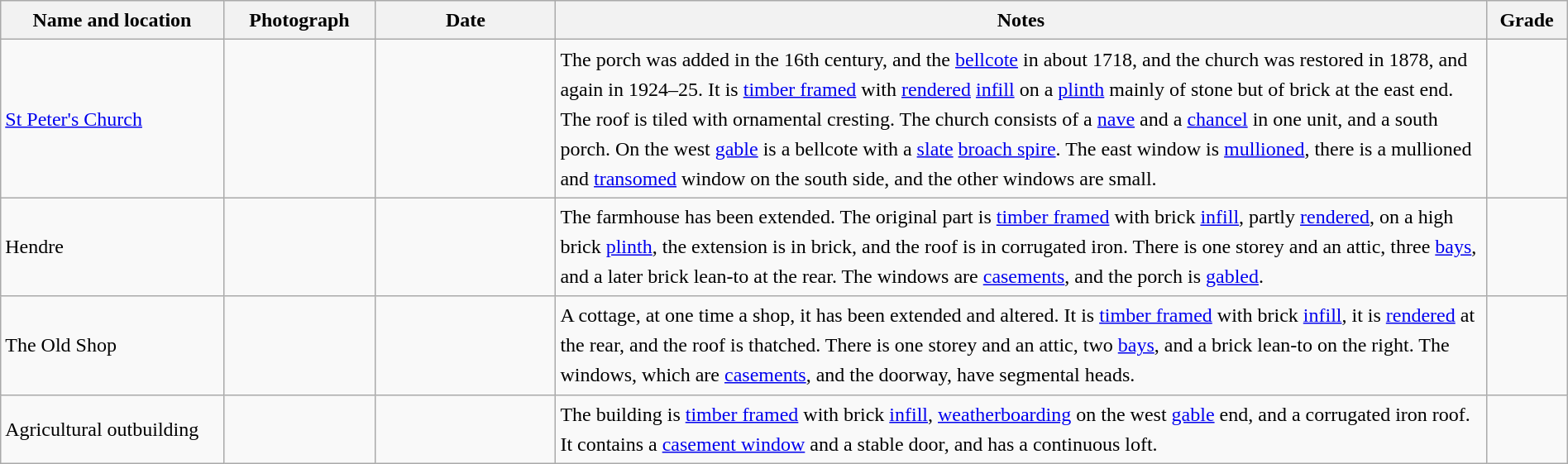<table class="wikitable sortable plainrowheaders" style="width:100%; border:0; text-align:left; line-height:150%;">
<tr>
<th scope="col"  style="width:150px">Name and location</th>
<th scope="col"  style="width:100px" class="unsortable">Photograph</th>
<th scope="col"  style="width:120px">Date</th>
<th scope="col"  style="width:650px" class="unsortable">Notes</th>
<th scope="col"  style="width:50px">Grade</th>
</tr>
<tr>
<td><a href='#'>St Peter's Church</a><br><small></small></td>
<td></td>
<td align="center"></td>
<td>The porch was added in the 16th century, and the <a href='#'>bellcote</a> in about 1718, and the church was restored in 1878, and again in 1924–25.  It is <a href='#'>timber framed</a> with <a href='#'>rendered</a> <a href='#'>infill</a> on a <a href='#'>plinth</a> mainly of stone but of brick at the east end.  The roof is tiled with ornamental cresting.  The church consists of a <a href='#'>nave</a> and a <a href='#'>chancel</a> in one unit, and a south porch.  On the west <a href='#'>gable</a> is a bellcote with a <a href='#'>slate</a> <a href='#'>broach spire</a>.  The east window is <a href='#'>mullioned</a>, there is a mullioned and <a href='#'>transomed</a> window on the south side, and the other windows are small.</td>
<td align="center" ></td>
</tr>
<tr>
<td>Hendre<br><small></small></td>
<td></td>
<td align="center"></td>
<td>The farmhouse has been extended.  The original part is <a href='#'>timber framed</a> with brick <a href='#'>infill</a>, partly <a href='#'>rendered</a>, on a high brick <a href='#'>plinth</a>, the extension is in brick, and the roof is in corrugated iron.  There is one storey and an attic, three <a href='#'>bays</a>, and a later brick lean-to at the rear.  The windows are <a href='#'>casements</a>, and the porch is <a href='#'>gabled</a>.</td>
<td align="center" ></td>
</tr>
<tr>
<td>The Old Shop<br><small></small></td>
<td></td>
<td align="center"></td>
<td>A cottage, at one time a shop, it has been extended and altered.  It is <a href='#'>timber framed</a> with brick <a href='#'>infill</a>, it is <a href='#'>rendered</a> at the rear, and the roof is thatched.  There is one storey and an attic, two <a href='#'>bays</a>, and a brick lean-to on the right.  The windows, which are <a href='#'>casements</a>, and the doorway, have segmental heads.</td>
<td align="center" ></td>
</tr>
<tr>
<td>Agricultural outbuilding<br><small></small></td>
<td></td>
<td align="center"></td>
<td>The building is <a href='#'>timber framed</a> with brick <a href='#'>infill</a>, <a href='#'>weatherboarding</a> on the west <a href='#'>gable</a> end, and a corrugated iron roof.  It contains a <a href='#'>casement window</a> and a stable door, and has a continuous loft.</td>
<td align="center" ></td>
</tr>
<tr>
</tr>
</table>
